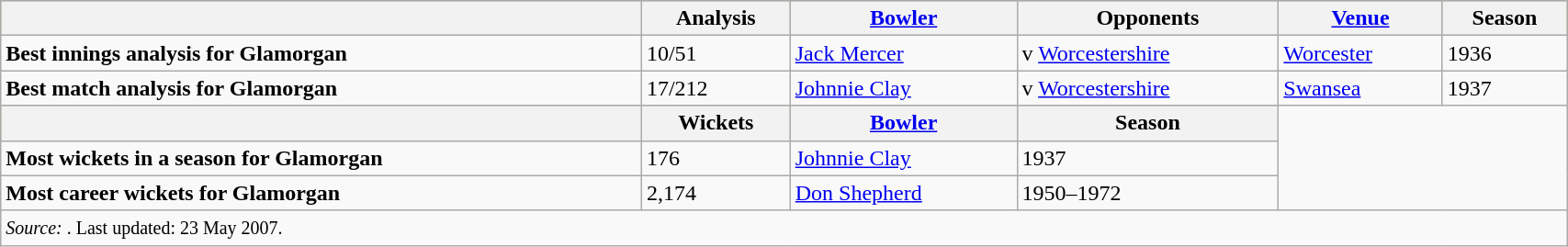<table class="wikitable" width=90%>
<tr bgcolor=#bdb76b>
<th></th>
<th>Analysis</th>
<th><a href='#'>Bowler</a></th>
<th>Opponents</th>
<th><a href='#'>Venue</a></th>
<th>Season</th>
</tr>
<tr>
<td><strong>Best innings analysis for Glamorgan</strong></td>
<td>10/51</td>
<td> <a href='#'>Jack Mercer</a></td>
<td>v <a href='#'>Worcestershire</a></td>
<td><a href='#'>Worcester</a></td>
<td>1936</td>
</tr>
<tr>
<td><strong>Best match analysis for Glamorgan</strong></td>
<td>17/212</td>
<td> <a href='#'>Johnnie Clay</a></td>
<td>v <a href='#'>Worcestershire</a></td>
<td><a href='#'>Swansea</a></td>
<td>1937</td>
</tr>
<tr bgcolor=#bdb76b>
<th></th>
<th>Wickets</th>
<th><a href='#'>Bowler</a></th>
<th>Season</th>
</tr>
<tr>
<td><strong>Most wickets in a season for Glamorgan</strong></td>
<td>176</td>
<td> <a href='#'>Johnnie Clay</a></td>
<td>1937</td>
</tr>
<tr>
<td><strong>Most career wickets for Glamorgan</strong></td>
<td>2,174</td>
<td> <a href='#'>Don Shepherd</a></td>
<td>1950–1972</td>
</tr>
<tr>
<td colspan=6><small><em>Source: </em>. Last updated: 23 May 2007.</small></td>
</tr>
</table>
